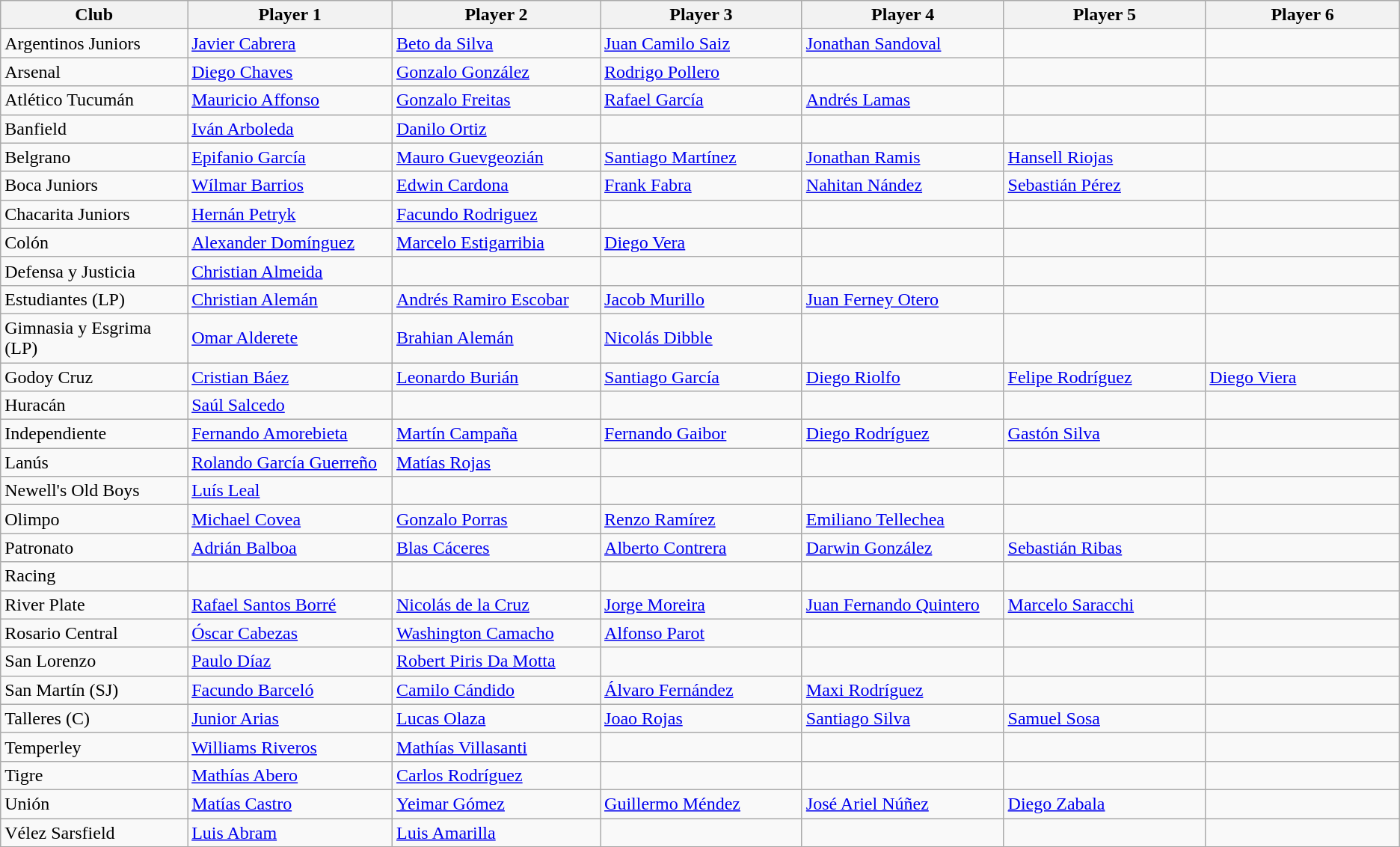<table class="wikitable sortable">
<tr>
<th style="width:190px;">Club</th>
<th style="width:220px;">Player 1</th>
<th style="width:220px;">Player 2</th>
<th style="width:220px;">Player 3</th>
<th style="width:220px;">Player 4</th>
<th style="width:220px;">Player 5</th>
<th style="width:220px;">Player 6</th>
</tr>
<tr>
<td>Argentinos Juniors</td>
<td> <a href='#'>Javier Cabrera</a></td>
<td> <a href='#'>Beto da Silva</a></td>
<td> <a href='#'>Juan Camilo Saiz</a></td>
<td> <a href='#'>Jonathan Sandoval</a></td>
<td></td>
<td></td>
</tr>
<tr>
<td>Arsenal</td>
<td> <a href='#'>Diego Chaves</a></td>
<td> <a href='#'>Gonzalo González</a></td>
<td> <a href='#'>Rodrigo Pollero</a></td>
<td></td>
<td></td>
<td></td>
</tr>
<tr>
<td>Atlético Tucumán</td>
<td> <a href='#'>Mauricio Affonso</a></td>
<td> <a href='#'>Gonzalo Freitas</a></td>
<td> <a href='#'>Rafael García</a></td>
<td> <a href='#'>Andrés Lamas</a></td>
<td></td>
<td></td>
</tr>
<tr>
<td>Banfield</td>
<td> <a href='#'>Iván Arboleda</a></td>
<td> <a href='#'>Danilo Ortiz</a></td>
<td></td>
<td></td>
<td></td>
<td></td>
</tr>
<tr>
<td>Belgrano</td>
<td> <a href='#'>Epifanio García</a></td>
<td> <a href='#'>Mauro Guevgeozián</a></td>
<td> <a href='#'>Santiago Martínez</a></td>
<td> <a href='#'>Jonathan Ramis</a></td>
<td> <a href='#'>Hansell Riojas</a></td>
<td></td>
</tr>
<tr>
<td>Boca Juniors</td>
<td> <a href='#'>Wílmar Barrios</a></td>
<td> <a href='#'>Edwin Cardona</a></td>
<td> <a href='#'>Frank Fabra</a></td>
<td> <a href='#'>Nahitan Nández</a></td>
<td> <a href='#'>Sebastián Pérez</a></td>
<td></td>
</tr>
<tr>
<td>Chacarita Juniors</td>
<td> <a href='#'>Hernán Petryk</a></td>
<td> <a href='#'>Facundo Rodriguez</a></td>
<td></td>
<td></td>
<td></td>
<td></td>
</tr>
<tr>
<td>Colón</td>
<td> <a href='#'>Alexander Domínguez</a></td>
<td> <a href='#'>Marcelo Estigarribia</a></td>
<td> <a href='#'>Diego Vera</a></td>
<td></td>
<td></td>
<td></td>
</tr>
<tr>
<td>Defensa y Justicia</td>
<td> <a href='#'>Christian Almeida</a></td>
<td></td>
<td></td>
<td></td>
<td></td>
<td></td>
</tr>
<tr>
<td>Estudiantes (LP)</td>
<td> <a href='#'>Christian Alemán</a></td>
<td> <a href='#'>Andrés Ramiro Escobar</a></td>
<td> <a href='#'>Jacob Murillo</a></td>
<td> <a href='#'>Juan Ferney Otero</a></td>
<td></td>
<td></td>
</tr>
<tr>
<td>Gimnasia y Esgrima (LP)</td>
<td> <a href='#'>Omar Alderete</a></td>
<td> <a href='#'>Brahian Alemán</a></td>
<td> <a href='#'>Nicolás Dibble</a></td>
<td></td>
<td></td>
<td></td>
</tr>
<tr>
<td>Godoy Cruz</td>
<td> <a href='#'>Cristian Báez</a></td>
<td> <a href='#'>Leonardo Burián</a></td>
<td> <a href='#'>Santiago García</a></td>
<td> <a href='#'>Diego Riolfo</a></td>
<td> <a href='#'>Felipe Rodríguez</a></td>
<td> <a href='#'>Diego Viera</a></td>
</tr>
<tr>
<td>Huracán</td>
<td> <a href='#'>Saúl Salcedo</a></td>
<td></td>
<td></td>
<td></td>
<td></td>
<td></td>
</tr>
<tr>
<td>Independiente</td>
<td> <a href='#'>Fernando Amorebieta</a></td>
<td> <a href='#'>Martín Campaña</a></td>
<td> <a href='#'>Fernando Gaibor</a></td>
<td> <a href='#'>Diego Rodríguez</a></td>
<td> <a href='#'>Gastón Silva</a></td>
<td></td>
</tr>
<tr>
<td>Lanús</td>
<td> <a href='#'>Rolando García Guerreño</a></td>
<td> <a href='#'>Matías Rojas</a></td>
<td></td>
<td></td>
<td></td>
<td></td>
</tr>
<tr>
<td>Newell's Old Boys</td>
<td> <a href='#'>Luís Leal</a></td>
<td></td>
<td></td>
<td></td>
<td></td>
<td></td>
</tr>
<tr>
<td>Olimpo</td>
<td> <a href='#'>Michael Covea</a></td>
<td> <a href='#'>Gonzalo Porras</a></td>
<td> <a href='#'>Renzo Ramírez</a></td>
<td> <a href='#'>Emiliano Tellechea</a></td>
<td></td>
<td></td>
</tr>
<tr>
<td>Patronato</td>
<td> <a href='#'>Adrián Balboa</a></td>
<td> <a href='#'>Blas Cáceres</a></td>
<td> <a href='#'>Alberto Contrera</a></td>
<td> <a href='#'>Darwin González</a></td>
<td> <a href='#'>Sebastián Ribas</a></td>
<td></td>
</tr>
<tr>
<td>Racing</td>
<td></td>
<td></td>
<td></td>
<td></td>
<td></td>
<td></td>
</tr>
<tr>
<td>River Plate</td>
<td> <a href='#'>Rafael Santos Borré</a></td>
<td> <a href='#'>Nicolás de la Cruz</a></td>
<td> <a href='#'>Jorge Moreira</a></td>
<td> <a href='#'>Juan Fernando Quintero</a></td>
<td> <a href='#'>Marcelo Saracchi</a></td>
<td></td>
</tr>
<tr>
<td>Rosario Central</td>
<td> <a href='#'>Óscar Cabezas</a></td>
<td> <a href='#'>Washington Camacho</a></td>
<td> <a href='#'>Alfonso Parot</a></td>
<td></td>
<td></td>
<td></td>
</tr>
<tr>
<td>San Lorenzo</td>
<td> <a href='#'>Paulo Díaz</a></td>
<td> <a href='#'>Robert Piris Da Motta</a></td>
<td></td>
<td></td>
<td></td>
<td></td>
</tr>
<tr>
<td>San Martín (SJ)</td>
<td> <a href='#'>Facundo Barceló</a></td>
<td> <a href='#'>Camilo Cándido</a></td>
<td> <a href='#'>Álvaro Fernández</a></td>
<td> <a href='#'>Maxi Rodríguez</a></td>
<td></td>
<td></td>
</tr>
<tr>
<td>Talleres (C)</td>
<td> <a href='#'>Junior Arias</a></td>
<td> <a href='#'>Lucas Olaza</a></td>
<td> <a href='#'>Joao Rojas</a></td>
<td> <a href='#'>Santiago Silva</a></td>
<td> <a href='#'>Samuel Sosa</a></td>
<td></td>
</tr>
<tr>
<td>Temperley</td>
<td> <a href='#'>Williams Riveros</a></td>
<td> <a href='#'>Mathías Villasanti</a></td>
<td></td>
<td></td>
<td></td>
<td></td>
</tr>
<tr>
<td>Tigre</td>
<td> <a href='#'>Mathías Abero</a></td>
<td> <a href='#'>Carlos Rodríguez</a></td>
<td></td>
<td></td>
<td></td>
<td></td>
</tr>
<tr>
<td>Unión</td>
<td> <a href='#'>Matías Castro</a></td>
<td> <a href='#'>Yeimar Gómez</a></td>
<td> <a href='#'>Guillermo Méndez</a></td>
<td> <a href='#'>José Ariel Núñez</a></td>
<td> <a href='#'>Diego Zabala</a></td>
<td></td>
</tr>
<tr>
<td>Vélez Sarsfield</td>
<td> <a href='#'>Luis Abram</a></td>
<td> <a href='#'>Luis Amarilla</a></td>
<td></td>
<td></td>
<td></td>
<td></td>
</tr>
</table>
